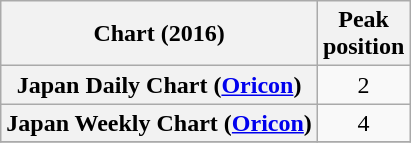<table class="wikitable plainrowheaders">
<tr>
<th>Chart (2016)</th>
<th>Peak<br>position</th>
</tr>
<tr>
<th scope="row">Japan Daily Chart (<a href='#'>Oricon</a>)</th>
<td style="text-align:center;">2</td>
</tr>
<tr>
<th scope="row">Japan Weekly Chart (<a href='#'>Oricon</a>)</th>
<td style="text-align:center;">4</td>
</tr>
<tr>
</tr>
</table>
